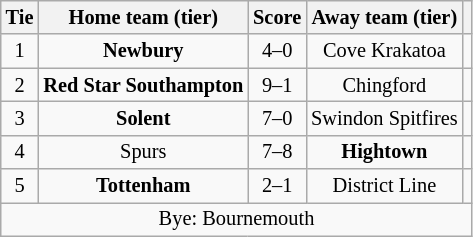<table class="wikitable" style="text-align:center; font-size:85%">
<tr>
<th>Tie</th>
<th>Home team (tier)</th>
<th>Score</th>
<th>Away team (tier)</th>
<th></th>
</tr>
<tr>
<td align="center">1</td>
<td><strong>Newbury</strong></td>
<td align="center">4–0</td>
<td>Cove Krakatoa</td>
<td></td>
</tr>
<tr>
<td align="center">2</td>
<td><strong>Red Star Southampton</strong></td>
<td align="center">9–1</td>
<td>Chingford</td>
<td></td>
</tr>
<tr>
<td align="center">3</td>
<td><strong>Solent</strong></td>
<td align="center">7–0</td>
<td>Swindon Spitfires</td>
<td></td>
</tr>
<tr>
<td align="center">4</td>
<td>Spurs</td>
<td align="center">7–8</td>
<td><strong>Hightown</strong></td>
<td></td>
</tr>
<tr>
<td align="center">5</td>
<td><strong>Tottenham</strong></td>
<td align="center">2–1</td>
<td>District Line</td>
<td></td>
</tr>
<tr>
<td colspan="5" align="center">Bye: Bournemouth</td>
</tr>
</table>
